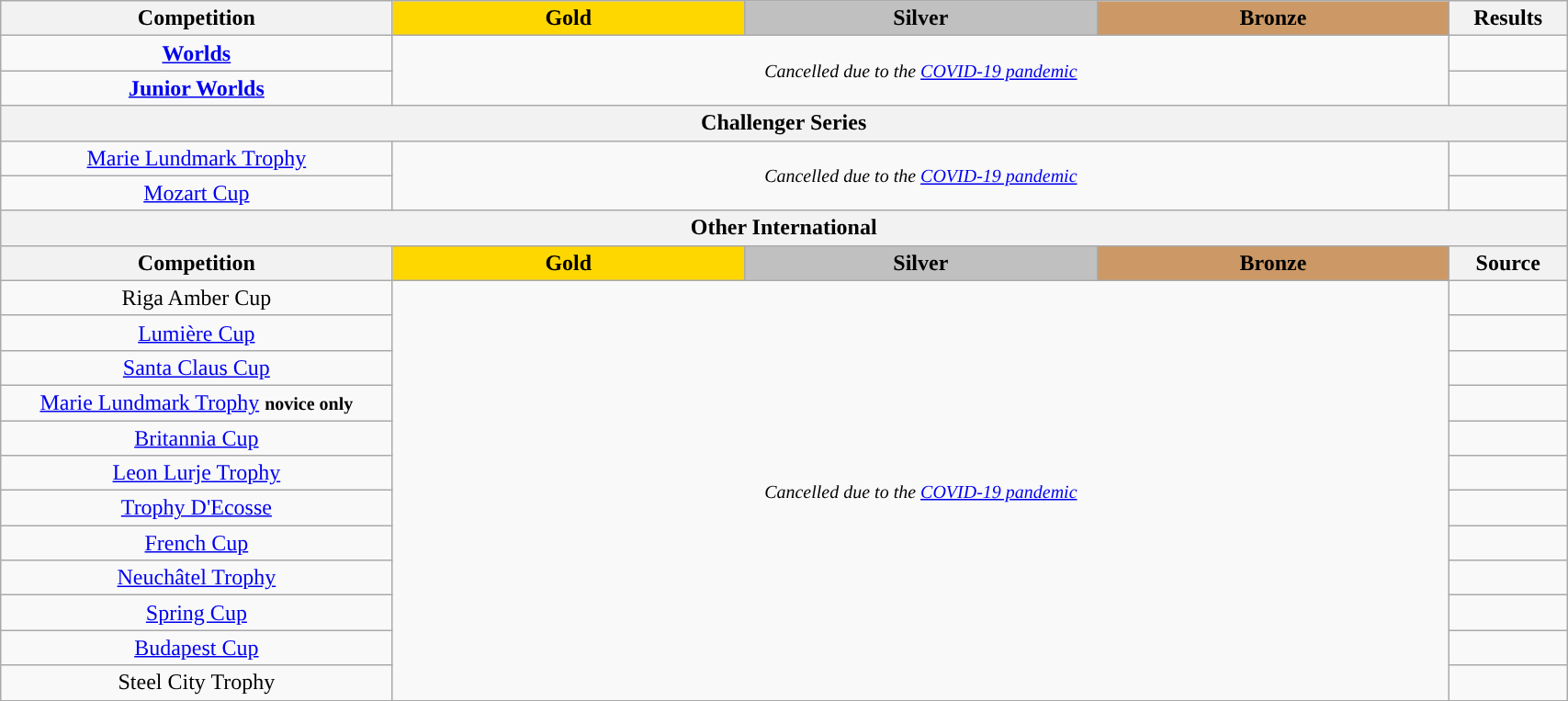<table class="wikitable" style="text-align:center; width:90%;">
<tr>
<th scope="col" style="text-align:center; width:25%;">Competition</th>
<td scope="col" style="text-align:center; width:22.5%; background:gold"><strong>Gold</strong></td>
<td scope="col" style="text-align:center; width:22.5%; background:silver"><strong>Silver</strong></td>
<td scope="col" style="text-align:center; width:22.5%; background:#c96"><strong>Bronze</strong></td>
<th scope="col" style="text-align:center; width:7.5%;">Results</th>
</tr>
<tr>
<td align="center"><strong><a href='#'>Worlds</a></strong></td>
<td colspan="3" rowspan="2"><em><small>Cancelled due to the <a href='#'>COVID-19 pandemic</a></small></em></td>
<td align="center"></td>
</tr>
<tr>
<td align="center"><a href='#'><strong>Junior Worlds</strong></a></td>
<td align="center"></td>
</tr>
<tr>
<th colspan="5">Challenger Series</th>
</tr>
<tr>
<td><a href='#'>Marie Lundmark Trophy</a></td>
<td colspan="3" rowspan="2"><em><small>Cancelled due to the <a href='#'>COVID-19 pandemic</a></small></em></td>
<td></td>
</tr>
<tr>
<td><a href='#'>Mozart Cup</a></td>
<td></td>
</tr>
<tr>
<th colspan="5">Other International</th>
</tr>
<tr>
<th>Competition</th>
<td bgcolor="gold" align="center"><strong>Gold</strong></td>
<td bgcolor="silver" align="center"><strong>Silver</strong></td>
<td bgcolor="cc9966" align="center"><strong>Bronze</strong></td>
<th>Source</th>
</tr>
<tr>
<td>Riga Amber Cup</td>
<td colspan="3" rowspan="12"><em><small>Cancelled due to the <a href='#'>COVID-19 pandemic</a></small></em></td>
<td></td>
</tr>
<tr>
<td><a href='#'>Lumière Cup</a></td>
<td></td>
</tr>
<tr>
<td><a href='#'>Santa Claus Cup</a></td>
<td></td>
</tr>
<tr>
<td><a href='#'>Marie Lundmark Trophy</a> <small><strong>novice only</strong></small></td>
<td></td>
</tr>
<tr>
<td><a href='#'>Britannia Cup</a></td>
<td></td>
</tr>
<tr>
<td><a href='#'>Leon Lurje Trophy</a></td>
<td></td>
</tr>
<tr>
<td><a href='#'>Trophy D'Ecosse</a></td>
<td></td>
</tr>
<tr>
<td><a href='#'>French Cup</a></td>
<td></td>
</tr>
<tr>
<td><a href='#'>Neuchâtel Trophy</a></td>
<td></td>
</tr>
<tr>
<td><a href='#'>Spring Cup</a></td>
<td></td>
</tr>
<tr>
<td><a href='#'>Budapest Cup</a></td>
<td></td>
</tr>
<tr>
<td>Steel City Trophy</td>
<td></td>
</tr>
</table>
